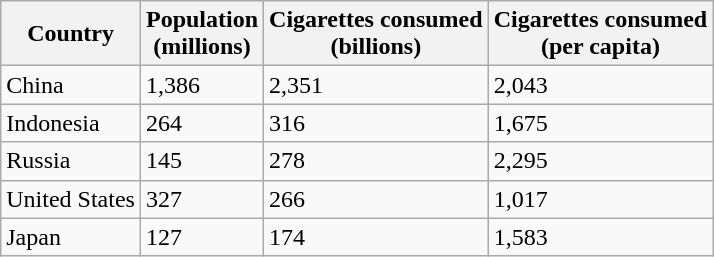<table class="wikitable">
<tr>
<th>Country</th>
<th>Population<br>(millions)</th>
<th>Cigarettes consumed<br>(billions)</th>
<th>Cigarettes consumed<br>(per capita)</th>
</tr>
<tr>
<td>China</td>
<td>1,386</td>
<td>2,351</td>
<td>2,043</td>
</tr>
<tr ||>
<td>Indonesia</td>
<td>264</td>
<td>316</td>
<td>1,675</td>
</tr>
<tr ||>
<td>Russia</td>
<td>145</td>
<td>278</td>
<td>2,295</td>
</tr>
<tr ||>
<td>United States</td>
<td>327</td>
<td>266</td>
<td>1,017</td>
</tr>
<tr ||>
<td>Japan</td>
<td>127</td>
<td>174</td>
<td>1,583</td>
</tr>
</table>
